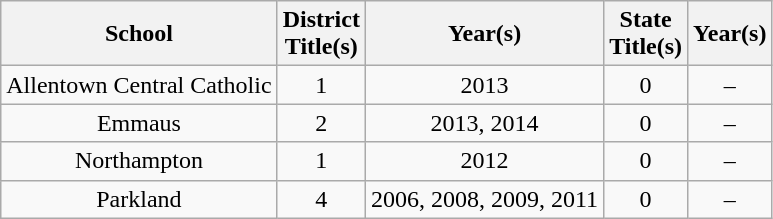<table class="wikitable" style="text-align:center">
<tr>
<th>School</th>
<th>District<br>Title(s)</th>
<th>Year(s)</th>
<th>State<br>Title(s)</th>
<th>Year(s)</th>
</tr>
<tr>
<td>Allentown Central Catholic</td>
<td>1</td>
<td>2013</td>
<td>0</td>
<td>–</td>
</tr>
<tr>
<td>Emmaus</td>
<td>2</td>
<td>2013, 2014</td>
<td>0</td>
<td>–</td>
</tr>
<tr>
<td>Northampton</td>
<td>1</td>
<td>2012</td>
<td>0</td>
<td>–</td>
</tr>
<tr>
<td>Parkland</td>
<td>4</td>
<td>2006, 2008, 2009, 2011</td>
<td>0</td>
<td>–</td>
</tr>
</table>
